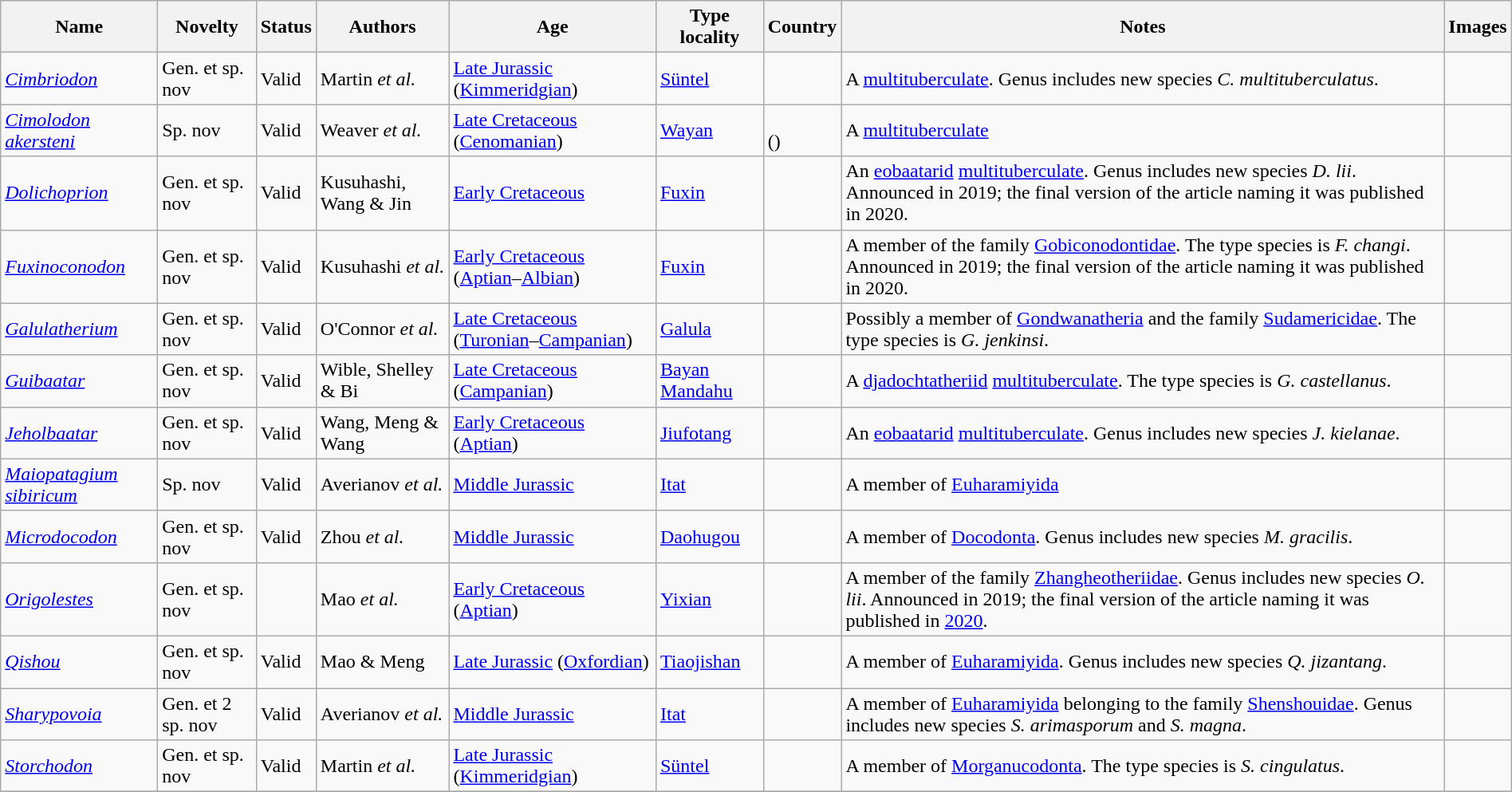<table class="wikitable sortable" align="center" width="100%">
<tr>
<th>Name</th>
<th>Novelty</th>
<th>Status</th>
<th>Authors</th>
<th>Age</th>
<th>Type locality</th>
<th>Country</th>
<th>Notes</th>
<th>Images</th>
</tr>
<tr>
<td><em><a href='#'>Cimbriodon</a></em></td>
<td>Gen. et sp. nov</td>
<td>Valid</td>
<td>Martin <em>et al.</em></td>
<td><a href='#'>Late Jurassic</a> (<a href='#'>Kimmeridgian</a>)</td>
<td><a href='#'>Süntel</a></td>
<td></td>
<td>A <a href='#'>multituberculate</a>. Genus includes new species <em>C. multituberculatus</em>.</td>
<td></td>
</tr>
<tr>
<td><em><a href='#'>Cimolodon akersteni</a></em></td>
<td>Sp. nov</td>
<td>Valid</td>
<td>Weaver <em>et al.</em></td>
<td><a href='#'>Late Cretaceous</a> (<a href='#'>Cenomanian</a>)</td>
<td><a href='#'>Wayan</a></td>
<td><br>()</td>
<td>A <a href='#'>multituberculate</a></td>
<td></td>
</tr>
<tr>
<td><em><a href='#'>Dolichoprion</a></em></td>
<td>Gen. et sp. nov</td>
<td>Valid</td>
<td>Kusuhashi, Wang & Jin</td>
<td><a href='#'>Early Cretaceous</a></td>
<td><a href='#'>Fuxin</a></td>
<td></td>
<td>An <a href='#'>eobaatarid</a> <a href='#'>multituberculate</a>. Genus includes new species <em>D. lii</em>. Announced in 2019; the final version of the article naming it was published in 2020.</td>
<td></td>
</tr>
<tr>
<td><em><a href='#'>Fuxinoconodon</a></em></td>
<td>Gen. et sp. nov</td>
<td>Valid</td>
<td>Kusuhashi <em>et al.</em></td>
<td><a href='#'>Early Cretaceous</a> (<a href='#'>Aptian</a>–<a href='#'>Albian</a>)</td>
<td><a href='#'>Fuxin</a></td>
<td></td>
<td>A member of the family <a href='#'>Gobiconodontidae</a>. The type species is <em>F. changi</em>. Announced in 2019; the final version of the article naming it was published in 2020.</td>
<td></td>
</tr>
<tr>
<td><em><a href='#'>Galulatherium</a></em></td>
<td>Gen. et sp. nov</td>
<td>Valid</td>
<td>O'Connor <em>et al.</em></td>
<td><a href='#'>Late Cretaceous</a> (<a href='#'>Turonian</a>–<a href='#'>Campanian</a>)</td>
<td><a href='#'>Galula</a></td>
<td></td>
<td>Possibly a member of <a href='#'>Gondwanatheria</a> and the family <a href='#'>Sudamericidae</a>. The type species is <em>G. jenkinsi</em>.</td>
<td></td>
</tr>
<tr>
<td><em><a href='#'>Guibaatar</a></em></td>
<td>Gen. et sp. nov</td>
<td>Valid</td>
<td>Wible, Shelley & Bi</td>
<td><a href='#'>Late Cretaceous</a> (<a href='#'>Campanian</a>)</td>
<td><a href='#'>Bayan Mandahu</a></td>
<td></td>
<td>A <a href='#'>djadochtatheriid</a> <a href='#'>multituberculate</a>. The type species is <em>G. castellanus</em>.</td>
<td></td>
</tr>
<tr>
<td><em><a href='#'>Jeholbaatar</a></em></td>
<td>Gen. et sp. nov</td>
<td>Valid</td>
<td>Wang, Meng & Wang</td>
<td><a href='#'>Early Cretaceous</a> (<a href='#'>Aptian</a>)</td>
<td><a href='#'>Jiufotang</a></td>
<td></td>
<td>An <a href='#'>eobaatarid</a> <a href='#'>multituberculate</a>. Genus includes new species <em>J. kielanae</em>.</td>
<td></td>
</tr>
<tr>
<td><em><a href='#'>Maiopatagium sibiricum</a></em></td>
<td>Sp. nov</td>
<td>Valid</td>
<td>Averianov <em>et al.</em></td>
<td><a href='#'>Middle Jurassic</a></td>
<td><a href='#'>Itat</a></td>
<td></td>
<td>A member of <a href='#'>Euharamiyida</a></td>
<td></td>
</tr>
<tr>
<td><em><a href='#'>Microdocodon</a></em></td>
<td>Gen. et sp. nov</td>
<td>Valid</td>
<td>Zhou <em>et al.</em></td>
<td><a href='#'>Middle Jurassic</a></td>
<td><a href='#'>Daohugou</a></td>
<td></td>
<td>A member of <a href='#'>Docodonta</a>. Genus includes new species <em>M. gracilis</em>.</td>
<td></td>
</tr>
<tr>
<td><em><a href='#'>Origolestes</a></em></td>
<td>Gen. et sp. nov</td>
<td></td>
<td>Mao <em>et al.</em></td>
<td><a href='#'>Early Cretaceous</a> (<a href='#'>Aptian</a>)</td>
<td><a href='#'>Yixian</a></td>
<td></td>
<td>A member of the family <a href='#'>Zhangheotheriidae</a>. Genus includes new species <em>O. lii</em>. Announced in 2019; the final version of the article naming it was published in <a href='#'>2020</a>.</td>
<td></td>
</tr>
<tr>
<td><em><a href='#'>Qishou</a></em></td>
<td>Gen. et sp. nov</td>
<td>Valid</td>
<td>Mao & Meng</td>
<td><a href='#'>Late Jurassic</a> (<a href='#'>Oxfordian</a>)</td>
<td><a href='#'>Tiaojishan</a></td>
<td></td>
<td>A member of <a href='#'>Euharamiyida</a>. Genus includes new species <em>Q. jizantang</em>.</td>
<td></td>
</tr>
<tr>
<td><em><a href='#'>Sharypovoia</a></em></td>
<td>Gen. et 2 sp. nov</td>
<td>Valid</td>
<td>Averianov <em>et al.</em></td>
<td><a href='#'>Middle Jurassic</a></td>
<td><a href='#'>Itat</a></td>
<td></td>
<td>A member of <a href='#'>Euharamiyida</a> belonging to the family <a href='#'>Shenshouidae</a>. Genus includes new species <em>S. arimasporum</em> and <em>S. magna</em>.</td>
<td></td>
</tr>
<tr>
<td><em><a href='#'>Storchodon</a></em></td>
<td>Gen. et sp. nov</td>
<td>Valid</td>
<td>Martin <em>et al.</em></td>
<td><a href='#'>Late Jurassic</a> (<a href='#'>Kimmeridgian</a>)</td>
<td><a href='#'>Süntel</a></td>
<td></td>
<td>A member of <a href='#'>Morganucodonta</a>. The type species is <em>S. cingulatus</em>.</td>
<td></td>
</tr>
<tr>
</tr>
</table>
